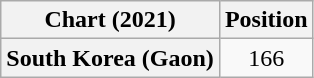<table class="wikitable plainrowheaders" style="text-align:center">
<tr>
<th scope="col">Chart (2021)</th>
<th scope="col">Position</th>
</tr>
<tr>
<th scope="row">South Korea (Gaon)</th>
<td>166</td>
</tr>
</table>
